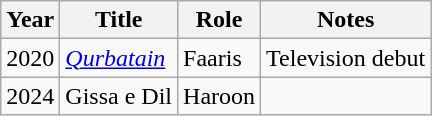<table class="wikitable sortable">
<tr>
<th>Year</th>
<th>Title</th>
<th>Role</th>
<th>Notes</th>
</tr>
<tr>
<td>2020</td>
<td><em><a href='#'>Qurbatain</a></em></td>
<td>Faaris</td>
<td>Television debut</td>
</tr>
<tr>
<td>2024</td>
<td>Gissa e Dil</td>
<td>Haroon</td>
<td></td>
</tr>
</table>
